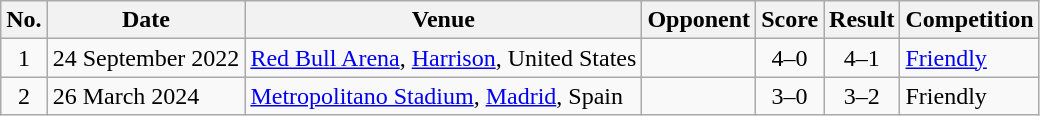<table class="wikitable sortable">
<tr>
<th scope="col">No.</th>
<th scope="col">Date</th>
<th scope="col">Venue</th>
<th scope="col">Opponent</th>
<th scope="col">Score</th>
<th scope="col">Result</th>
<th scope="col">Competition</th>
</tr>
<tr>
<td align="center">1</td>
<td>24 September 2022</td>
<td><a href='#'>Red Bull Arena</a>, <a href='#'>Harrison</a>, United States</td>
<td></td>
<td align="center">4–0</td>
<td align="center">4–1</td>
<td><a href='#'>Friendly</a></td>
</tr>
<tr>
<td align="center">2</td>
<td>26 March 2024</td>
<td><a href='#'>Metropolitano Stadium</a>, <a href='#'>Madrid</a>, Spain</td>
<td></td>
<td align="center">3–0</td>
<td align="center">3–2</td>
<td>Friendly</td>
</tr>
</table>
